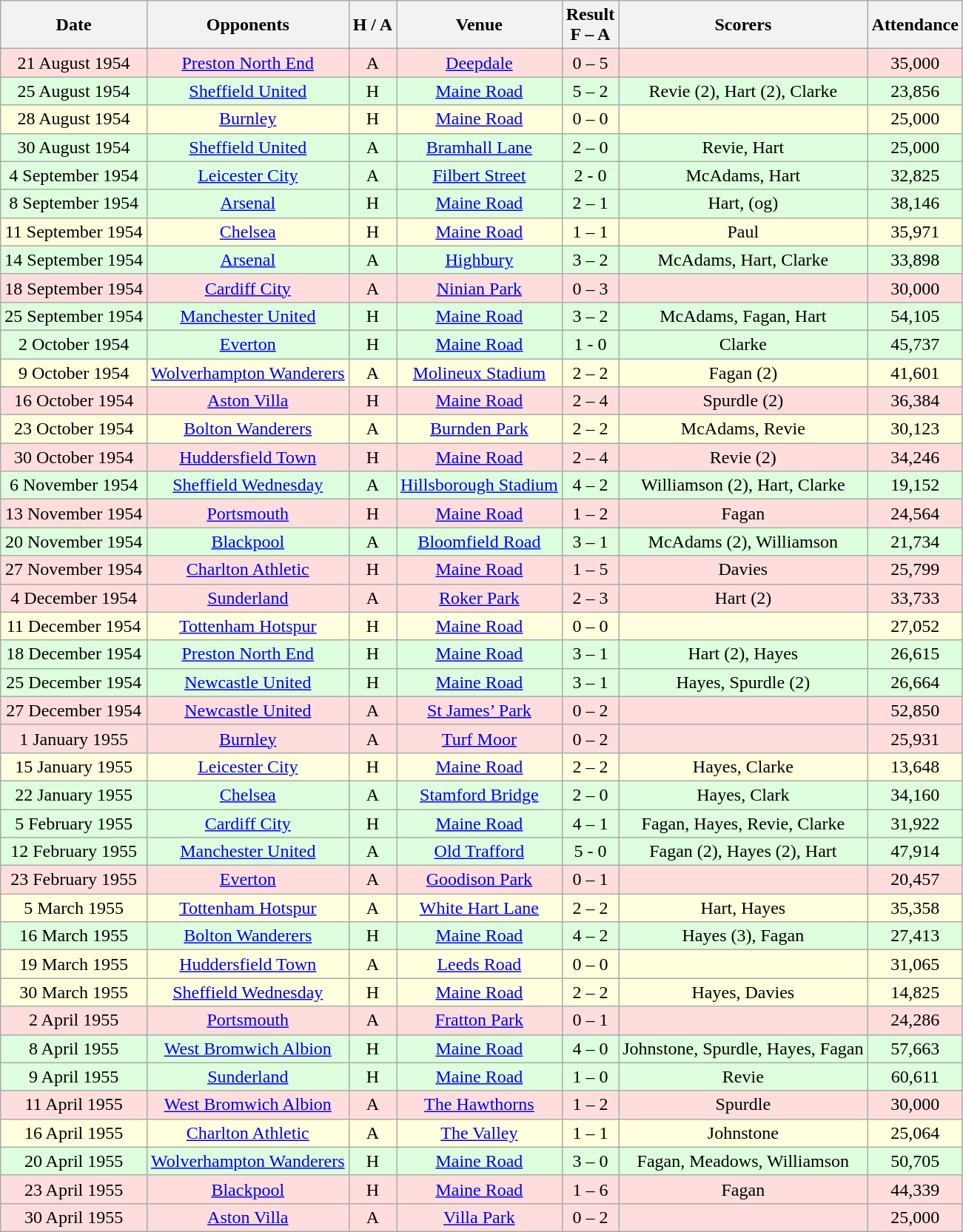<table class="wikitable" style="text-align:center">
<tr>
<th>Date</th>
<th>Opponents</th>
<th>H / A</th>
<th>Venue</th>
<th>Result<br>F – A</th>
<th>Scorers</th>
<th>Attendance</th>
</tr>
<tr bgcolor="#ffdddd">
<td>21 August 1954</td>
<td><a href='#'>Preston North End</a></td>
<td>A</td>
<td><a href='#'>Deepdale</a></td>
<td>0 – 5</td>
<td></td>
<td>35,000</td>
</tr>
<tr bgcolor="#ddffdd">
<td>25 August 1954</td>
<td><a href='#'>Sheffield United</a></td>
<td>H</td>
<td><a href='#'>Maine Road</a></td>
<td>5 – 2</td>
<td>Revie (2), Hart (2), Clarke</td>
<td>23,856</td>
</tr>
<tr bgcolor="#ffffdd">
<td>28 August 1954</td>
<td><a href='#'>Burnley</a></td>
<td>H</td>
<td><a href='#'>Maine Road</a></td>
<td>0 – 0</td>
<td></td>
<td>25,000</td>
</tr>
<tr bgcolor="#ddffdd">
<td>30 August 1954</td>
<td><a href='#'>Sheffield United</a></td>
<td>A</td>
<td><a href='#'>Bramhall Lane</a></td>
<td>2 – 0</td>
<td>Revie, Hart</td>
<td>25,000</td>
</tr>
<tr bgcolor="#ddffdd">
<td>4 September 1954</td>
<td><a href='#'>Leicester City</a></td>
<td>A</td>
<td><a href='#'>Filbert Street</a></td>
<td>2 - 0</td>
<td>McAdams, Hart</td>
<td>32,825</td>
</tr>
<tr bgcolor="#ddffdd">
<td>8 September 1954</td>
<td><a href='#'>Arsenal</a></td>
<td>H</td>
<td><a href='#'>Maine Road</a></td>
<td>2 – 1</td>
<td>Hart, (og)</td>
<td>38,146</td>
</tr>
<tr bgcolor="#ffffdd">
<td>11 September 1954</td>
<td><a href='#'>Chelsea</a></td>
<td>H</td>
<td><a href='#'>Maine Road</a></td>
<td>1 – 1</td>
<td>Paul</td>
<td>35,971</td>
</tr>
<tr bgcolor="#ddffdd">
<td>14 September 1954</td>
<td><a href='#'>Arsenal</a></td>
<td>A</td>
<td><a href='#'>Highbury</a></td>
<td>3 – 2</td>
<td>McAdams, Hart, Clarke</td>
<td>33,898</td>
</tr>
<tr bgcolor="#ffdddd">
<td>18 September 1954</td>
<td><a href='#'>Cardiff City</a></td>
<td>A</td>
<td><a href='#'>Ninian Park</a></td>
<td>0 – 3</td>
<td></td>
<td>30,000</td>
</tr>
<tr bgcolor="#ddffdd">
<td>25 September 1954</td>
<td><a href='#'>Manchester United</a></td>
<td>H</td>
<td><a href='#'>Maine Road</a></td>
<td>3 – 2</td>
<td>McAdams, Fagan, Hart</td>
<td>54,105</td>
</tr>
<tr bgcolor="#ddffdd">
<td>2 October 1954</td>
<td><a href='#'>Everton</a></td>
<td>H</td>
<td><a href='#'>Maine Road</a></td>
<td>1 - 0</td>
<td>Clarke</td>
<td>45,737</td>
</tr>
<tr bgcolor="#ffffdd">
<td>9 October 1954</td>
<td><a href='#'>Wolverhampton Wanderers</a></td>
<td>A</td>
<td><a href='#'>Molineux Stadium</a></td>
<td>2 – 2</td>
<td>Fagan (2)</td>
<td>41,601</td>
</tr>
<tr bgcolor="#ffdddd">
<td>16 October 1954</td>
<td><a href='#'>Aston Villa</a></td>
<td>H</td>
<td><a href='#'>Maine Road</a></td>
<td>2 – 4</td>
<td>Spurdle (2)</td>
<td>36,384</td>
</tr>
<tr bgcolor="#ffffdd">
<td>23 October 1954</td>
<td><a href='#'>Bolton Wanderers</a></td>
<td>A</td>
<td><a href='#'>Burnden Park</a></td>
<td>2 – 2</td>
<td>McAdams, Revie</td>
<td>30,123</td>
</tr>
<tr bgcolor="#ffdddd">
<td>30 October 1954</td>
<td><a href='#'>Huddersfield Town</a></td>
<td>H</td>
<td><a href='#'>Maine Road</a></td>
<td>2 – 4</td>
<td>Revie (2)</td>
<td>34,246</td>
</tr>
<tr bgcolor="#ddffdd">
<td>6 November 1954</td>
<td><a href='#'>Sheffield Wednesday</a></td>
<td>A</td>
<td><a href='#'>Hillsborough Stadium</a></td>
<td>4 – 2</td>
<td>Williamson (2), Hart, Clarke</td>
<td>19,152</td>
</tr>
<tr bgcolor="#ffdddd">
<td>13 November 1954</td>
<td><a href='#'>Portsmouth</a></td>
<td>H</td>
<td><a href='#'>Maine Road</a></td>
<td>1 – 2</td>
<td>Fagan</td>
<td>24,564</td>
</tr>
<tr bgcolor="#ddffdd">
<td>20 November 1954</td>
<td><a href='#'>Blackpool</a></td>
<td>A</td>
<td><a href='#'>Bloomfield Road</a></td>
<td>3 – 1</td>
<td>McAdams (2), Williamson</td>
<td>21,734</td>
</tr>
<tr bgcolor="#ffdddd">
<td>27 November 1954</td>
<td><a href='#'>Charlton Athletic</a></td>
<td>H</td>
<td><a href='#'>Maine Road</a></td>
<td>1 – 5</td>
<td>Davies</td>
<td>25,799</td>
</tr>
<tr bgcolor="#ffdddd">
<td>4 December 1954</td>
<td><a href='#'>Sunderland</a></td>
<td>A</td>
<td><a href='#'>Roker Park</a></td>
<td>2 – 3</td>
<td>Hart (2)</td>
<td>33,733</td>
</tr>
<tr bgcolor="#ffffdd">
<td>11 December 1954</td>
<td><a href='#'>Tottenham Hotspur</a></td>
<td>H</td>
<td><a href='#'>Maine Road</a></td>
<td>0 – 0</td>
<td></td>
<td>27,052</td>
</tr>
<tr bgcolor="#ddffdd">
<td>18 December 1954</td>
<td><a href='#'>Preston North End</a></td>
<td>H</td>
<td><a href='#'>Maine Road</a></td>
<td>3 – 1</td>
<td>Hart (2), Hayes</td>
<td>26,615</td>
</tr>
<tr bgcolor="#ddffdd">
<td>25 December 1954</td>
<td><a href='#'>Newcastle United</a></td>
<td>H</td>
<td><a href='#'>Maine Road</a></td>
<td>3 – 1</td>
<td>Hayes, Spurdle (2)</td>
<td>26,664</td>
</tr>
<tr bgcolor="#ffdddd">
<td>27 December 1954</td>
<td><a href='#'>Newcastle United</a></td>
<td>A</td>
<td><a href='#'>St James’ Park</a></td>
<td>0 – 2</td>
<td></td>
<td>52,850</td>
</tr>
<tr bgcolor="#ffdddd">
<td>1 January 1955</td>
<td><a href='#'>Burnley</a></td>
<td>A</td>
<td><a href='#'>Turf Moor</a></td>
<td>0 – 2</td>
<td></td>
<td>25,931</td>
</tr>
<tr bgcolor="#ffffdd">
<td>15 January 1955</td>
<td><a href='#'>Leicester City</a></td>
<td>H</td>
<td><a href='#'>Maine Road</a></td>
<td>2 – 2</td>
<td>Hayes, Clarke</td>
<td>13,648</td>
</tr>
<tr bgcolor="#ddffdd">
<td>22 January 1955</td>
<td><a href='#'>Chelsea</a></td>
<td>A</td>
<td><a href='#'>Stamford Bridge</a></td>
<td>2 – 0</td>
<td>Hayes, Clark</td>
<td>34,160</td>
</tr>
<tr bgcolor="#ddffdd">
<td>5 February 1955</td>
<td><a href='#'>Cardiff City</a></td>
<td>H</td>
<td><a href='#'>Maine Road</a></td>
<td>4 – 1</td>
<td>Fagan, Hayes, Revie, Clarke</td>
<td>31,922</td>
</tr>
<tr bgcolor="#ddffdd">
<td>12 February 1955</td>
<td><a href='#'>Manchester United</a></td>
<td>A</td>
<td><a href='#'>Old Trafford</a></td>
<td>5 - 0</td>
<td>Fagan (2), Hayes (2), Hart</td>
<td>47,914</td>
</tr>
<tr bgcolor="#ffdddd">
<td>23 February 1955</td>
<td><a href='#'>Everton</a></td>
<td>A</td>
<td><a href='#'>Goodison Park</a></td>
<td>0 – 1</td>
<td></td>
<td>20,457</td>
</tr>
<tr bgcolor="#ffffdd">
<td>5 March 1955</td>
<td><a href='#'>Tottenham Hotspur</a></td>
<td>A</td>
<td><a href='#'>White Hart Lane</a></td>
<td>2 – 2</td>
<td>Hart, Hayes</td>
<td>35,358</td>
</tr>
<tr bgcolor="#ddffdd">
<td>16 March 1955</td>
<td><a href='#'>Bolton Wanderers</a></td>
<td>H</td>
<td><a href='#'>Maine Road</a></td>
<td>4 – 2</td>
<td>Hayes (3), Fagan</td>
<td>27,413</td>
</tr>
<tr bgcolor="#ffffdd">
<td>19 March 1955</td>
<td><a href='#'>Huddersfield Town</a></td>
<td>A</td>
<td><a href='#'>Leeds Road</a></td>
<td>0 – 0</td>
<td></td>
<td>31,065</td>
</tr>
<tr bgcolor="#ffffdd">
<td>30 March 1955</td>
<td><a href='#'>Sheffield Wednesday</a></td>
<td>H</td>
<td><a href='#'>Maine Road</a></td>
<td>2 – 2</td>
<td>Hayes, Davies</td>
<td>14,825</td>
</tr>
<tr bgcolor="#ffdddd">
<td>2 April 1955</td>
<td><a href='#'>Portsmouth</a></td>
<td>A</td>
<td><a href='#'>Fratton Park</a></td>
<td>0 – 1</td>
<td></td>
<td>24,286</td>
</tr>
<tr bgcolor="#ddffdd">
<td>8 April 1955</td>
<td><a href='#'>West Bromwich Albion</a></td>
<td>H</td>
<td><a href='#'>Maine Road</a></td>
<td>4 – 0</td>
<td>Johnstone, Spurdle, Hayes, Fagan</td>
<td>57,663</td>
</tr>
<tr bgcolor="#ddffdd">
<td>9 April 1955</td>
<td><a href='#'>Sunderland</a></td>
<td>H</td>
<td><a href='#'>Maine Road</a></td>
<td>1 – 0</td>
<td>Revie</td>
<td>60,611</td>
</tr>
<tr bgcolor="#ffdddd">
<td>11 April 1955</td>
<td><a href='#'>West Bromwich Albion</a></td>
<td>A</td>
<td><a href='#'>The Hawthorns</a></td>
<td>1 – 2</td>
<td>Spurdle</td>
<td>30,000</td>
</tr>
<tr bgcolor="#ffffdd">
<td>16 April 1955</td>
<td><a href='#'>Charlton Athletic</a></td>
<td>A</td>
<td><a href='#'>The Valley</a></td>
<td>1 – 1</td>
<td>Johnstone</td>
<td>25,064</td>
</tr>
<tr bgcolor="#ddffdd">
<td>20 April 1955</td>
<td><a href='#'>Wolverhampton Wanderers</a></td>
<td>H</td>
<td><a href='#'>Maine Road</a></td>
<td>3 – 0</td>
<td>Fagan, Meadows, Williamson</td>
<td>50,705</td>
</tr>
<tr bgcolor="#ffdddd">
<td>23 April 1955</td>
<td><a href='#'>Blackpool</a></td>
<td>H</td>
<td><a href='#'>Maine Road</a></td>
<td>1 – 6</td>
<td>Fagan</td>
<td>44,339</td>
</tr>
<tr bgcolor="#ffdddd">
<td>30 April 1955</td>
<td><a href='#'>Aston Villa</a></td>
<td>A</td>
<td><a href='#'>Villa Park</a></td>
<td>0 – 2</td>
<td></td>
<td>25,000</td>
</tr>
</table>
